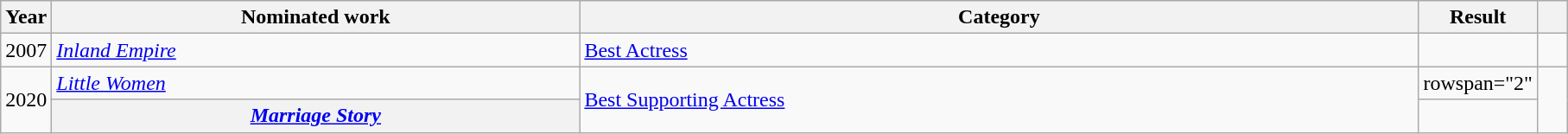<table class="wikitable sortable">
<tr>
<th scope="col" style="width:1em;">Year</th>
<th scope="col" style="width:25em;">Nominated work</th>
<th scope="col" style="width:40em;">Category</th>
<th scope="col" style="width:5em;">Result</th>
<th scope="col" style="width:1em;"class="unsortable"></th>
</tr>
<tr>
<td>2007</td>
<td><em><a href='#'>Inland Empire</a></em></td>
<td><a href='#'>Best Actress</a></td>
<td></td>
<td></td>
</tr>
<tr>
<td rowspan="2">2020</td>
<td><em><a href='#'>Little Women</a></em></td>
<td rowspan="2"><a href='#'>Best Supporting Actress</a></td>
<td>rowspan="2" </td>
<td rowspan="2"></td>
</tr>
<tr>
<th><em><a href='#'>Marriage Story</a></em></th>
</tr>
</table>
